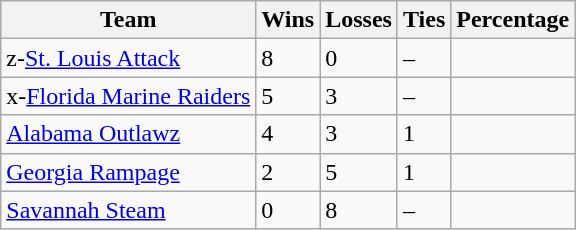<table class="wikitable">
<tr>
<th>Team</th>
<th>Wins</th>
<th>Losses</th>
<th>Ties</th>
<th>Percentage</th>
</tr>
<tr>
<td>z-<a href='#'>St. Louis Attack</a></td>
<td>8</td>
<td>0</td>
<td>–</td>
<td></td>
</tr>
<tr>
<td>x-<a href='#'>Florida Marine Raiders</a></td>
<td>5</td>
<td>3</td>
<td>–</td>
<td></td>
</tr>
<tr>
<td><a href='#'>Alabama Outlawz</a></td>
<td>4</td>
<td>3</td>
<td>1</td>
<td></td>
</tr>
<tr>
<td><a href='#'>Georgia Rampage</a></td>
<td>2</td>
<td>5</td>
<td>1</td>
<td></td>
</tr>
<tr>
<td><a href='#'>Savannah Steam</a></td>
<td>0</td>
<td>8</td>
<td>–</td>
<td></td>
</tr>
</table>
